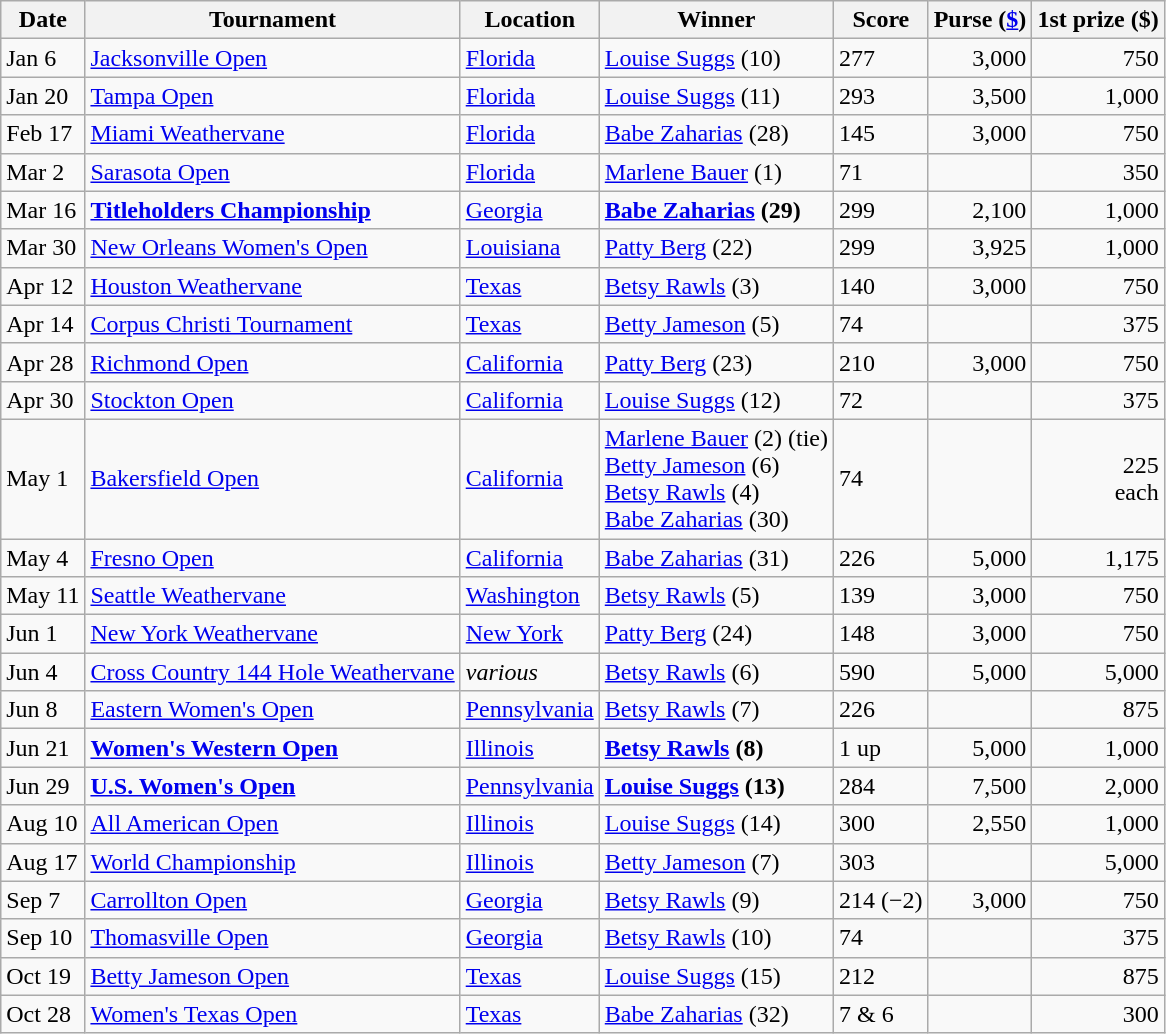<table class="wikitable sortable">
<tr>
<th>Date</th>
<th>Tournament</th>
<th>Location</th>
<th>Winner</th>
<th>Score</th>
<th>Purse (<a href='#'>$</a>)</th>
<th>1st prize ($)</th>
</tr>
<tr>
<td>Jan 6</td>
<td><a href='#'>Jacksonville Open</a></td>
<td><a href='#'>Florida</a></td>
<td> <a href='#'>Louise Suggs</a> (10)</td>
<td>277</td>
<td align=right>3,000</td>
<td align=right>750</td>
</tr>
<tr>
<td>Jan 20</td>
<td><a href='#'>Tampa Open</a></td>
<td><a href='#'>Florida</a></td>
<td> <a href='#'>Louise Suggs</a> (11)</td>
<td>293</td>
<td align=right>3,500</td>
<td align=right>1,000</td>
</tr>
<tr>
<td>Feb 17</td>
<td><a href='#'>Miami Weathervane</a></td>
<td><a href='#'>Florida</a></td>
<td> <a href='#'>Babe Zaharias</a> (28)</td>
<td>145</td>
<td align=right>3,000</td>
<td align=right>750</td>
</tr>
<tr>
<td>Mar 2</td>
<td><a href='#'>Sarasota Open</a></td>
<td><a href='#'>Florida</a></td>
<td> <a href='#'>Marlene Bauer</a> (1)</td>
<td>71</td>
<td align=right></td>
<td align=right>350</td>
</tr>
<tr>
<td>Mar 16</td>
<td><strong><a href='#'>Titleholders Championship</a></strong></td>
<td><a href='#'>Georgia</a></td>
<td> <strong><a href='#'>Babe Zaharias</a> (29)</strong></td>
<td>299</td>
<td align=right>2,100</td>
<td align=right>1,000</td>
</tr>
<tr>
<td>Mar 30</td>
<td><a href='#'>New Orleans Women's Open</a></td>
<td><a href='#'>Louisiana</a></td>
<td> <a href='#'>Patty Berg</a> (22)</td>
<td>299</td>
<td align=right>3,925</td>
<td align=right>1,000</td>
</tr>
<tr>
<td>Apr 12</td>
<td><a href='#'>Houston Weathervane</a></td>
<td><a href='#'>Texas</a></td>
<td> <a href='#'>Betsy Rawls</a> (3)</td>
<td>140</td>
<td align=right>3,000</td>
<td align=right>750</td>
</tr>
<tr>
<td>Apr 14</td>
<td><a href='#'>Corpus Christi Tournament</a></td>
<td><a href='#'>Texas</a></td>
<td> <a href='#'>Betty Jameson</a> (5)</td>
<td>74</td>
<td align=right></td>
<td align=right>375</td>
</tr>
<tr>
<td>Apr 28</td>
<td><a href='#'>Richmond Open</a></td>
<td><a href='#'>California</a></td>
<td> <a href='#'>Patty Berg</a> (23)</td>
<td>210</td>
<td align=right>3,000</td>
<td align=right>750</td>
</tr>
<tr>
<td>Apr 30</td>
<td><a href='#'>Stockton Open</a></td>
<td><a href='#'>California</a></td>
<td> <a href='#'>Louise Suggs</a> (12)</td>
<td>72</td>
<td align=right></td>
<td align=right>375</td>
</tr>
<tr>
<td>May 1</td>
<td><a href='#'>Bakersfield Open</a></td>
<td><a href='#'>California</a></td>
<td> <a href='#'>Marlene Bauer</a> (2) (tie)<br> <a href='#'>Betty Jameson</a> (6)<br> <a href='#'>Betsy Rawls</a> (4)<br> <a href='#'>Babe Zaharias</a> (30)</td>
<td>74</td>
<td align=right></td>
<td align=right>225<br>each</td>
</tr>
<tr>
<td>May 4</td>
<td><a href='#'>Fresno Open</a></td>
<td><a href='#'>California</a></td>
<td> <a href='#'>Babe Zaharias</a> (31)</td>
<td>226</td>
<td align=right>5,000</td>
<td align=right>1,175</td>
</tr>
<tr>
<td>May 11</td>
<td><a href='#'>Seattle Weathervane</a></td>
<td><a href='#'>Washington</a></td>
<td> <a href='#'>Betsy Rawls</a> (5)</td>
<td>139</td>
<td align=right>3,000</td>
<td align=right>750</td>
</tr>
<tr>
<td>Jun 1</td>
<td><a href='#'>New York Weathervane</a></td>
<td><a href='#'>New York</a></td>
<td> <a href='#'>Patty Berg</a> (24)</td>
<td>148</td>
<td align=right>3,000</td>
<td align=right>750</td>
</tr>
<tr>
<td>Jun 4</td>
<td><a href='#'>Cross Country 144 Hole Weathervane</a></td>
<td><em>various</em></td>
<td> <a href='#'>Betsy Rawls</a> (6)</td>
<td>590</td>
<td align=right>5,000</td>
<td align=right>5,000</td>
</tr>
<tr>
<td>Jun 8</td>
<td><a href='#'>Eastern Women's Open</a></td>
<td><a href='#'>Pennsylvania</a></td>
<td> <a href='#'>Betsy Rawls</a> (7)</td>
<td>226</td>
<td align=right></td>
<td align=right>875</td>
</tr>
<tr>
<td>Jun 21</td>
<td><strong><a href='#'>Women's Western Open</a></strong></td>
<td><a href='#'>Illinois</a></td>
<td> <strong><a href='#'>Betsy Rawls</a> (8)</strong></td>
<td>1 up</td>
<td align=right>5,000</td>
<td align=right>1,000</td>
</tr>
<tr>
<td>Jun 29</td>
<td><strong><a href='#'>U.S. Women's Open</a></strong></td>
<td><a href='#'>Pennsylvania</a></td>
<td> <strong><a href='#'>Louise Suggs</a> (13)</strong></td>
<td>284</td>
<td align=right>7,500</td>
<td align=right>2,000</td>
</tr>
<tr>
<td>Aug 10</td>
<td><a href='#'>All American Open</a></td>
<td><a href='#'>Illinois</a></td>
<td> <a href='#'>Louise Suggs</a> (14)</td>
<td>300</td>
<td align=right>2,550</td>
<td align=right>1,000</td>
</tr>
<tr>
<td>Aug 17</td>
<td><a href='#'>World Championship</a></td>
<td><a href='#'>Illinois</a></td>
<td> <a href='#'>Betty Jameson</a> (7)</td>
<td>303</td>
<td align=right></td>
<td align=right>5,000</td>
</tr>
<tr>
<td>Sep 7</td>
<td><a href='#'>Carrollton Open</a></td>
<td><a href='#'>Georgia</a></td>
<td> <a href='#'>Betsy Rawls</a> (9)</td>
<td>214 (−2)</td>
<td align=right>3,000</td>
<td align=right>750</td>
</tr>
<tr>
<td>Sep 10</td>
<td><a href='#'>Thomasville Open</a></td>
<td><a href='#'>Georgia</a></td>
<td> <a href='#'>Betsy Rawls</a> (10)</td>
<td>74</td>
<td align=right></td>
<td align=right>375</td>
</tr>
<tr>
<td>Oct 19</td>
<td><a href='#'>Betty Jameson Open</a></td>
<td><a href='#'>Texas</a></td>
<td> <a href='#'>Louise Suggs</a> (15)</td>
<td>212</td>
<td align=right></td>
<td align=right>875</td>
</tr>
<tr>
<td>Oct 28</td>
<td><a href='#'>Women's Texas Open</a></td>
<td><a href='#'>Texas</a></td>
<td> <a href='#'>Babe Zaharias</a> (32)</td>
<td>7 & 6</td>
<td align=right></td>
<td align=right>300</td>
</tr>
</table>
